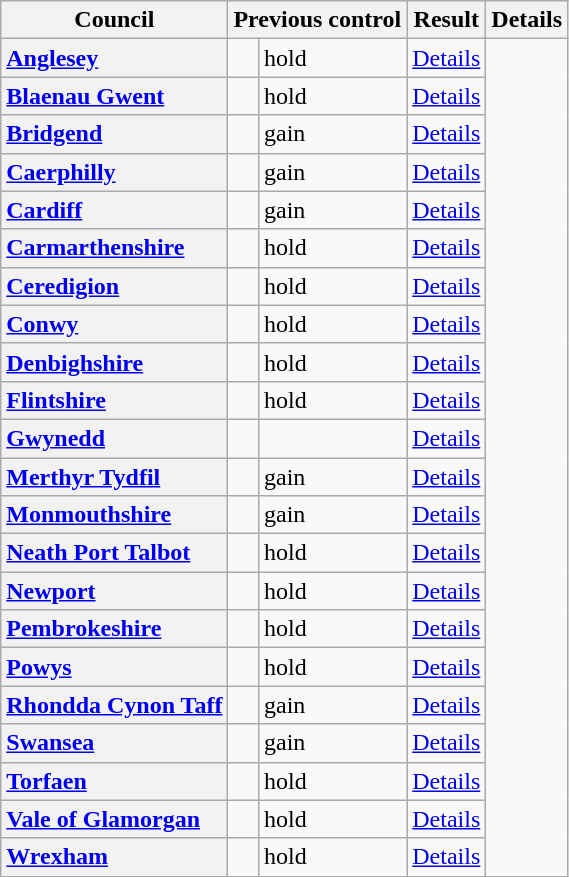<table class="wikitable sortable" border="1">
<tr>
<th scope="col">Council</th>
<th colspan=2>Previous control</th>
<th colspan=2>Result</th>
<th class="unsortable" scope="col">Details</th>
</tr>
<tr>
<th scope="row" style="text-align: left;"><a href='#'>Anglesey</a></th>
<td></td>
<td> hold</td>
<td><a href='#'>Details</a></td>
</tr>
<tr>
<th scope="row" style="text-align: left;"><a href='#'>Blaenau Gwent</a></th>
<td></td>
<td> hold</td>
<td><a href='#'>Details</a></td>
</tr>
<tr>
<th scope="row" style="text-align: left;"><a href='#'>Bridgend</a></th>
<td></td>
<td> gain</td>
<td><a href='#'>Details</a></td>
</tr>
<tr>
<th scope="row" style="text-align: left;"><a href='#'>Caerphilly</a></th>
<td></td>
<td> gain</td>
<td><a href='#'>Details</a></td>
</tr>
<tr>
<th scope="row" style="text-align: left;"><a href='#'>Cardiff</a></th>
<td></td>
<td> gain</td>
<td><a href='#'>Details</a></td>
</tr>
<tr>
<th scope="row" style="text-align: left;"><a href='#'>Carmarthenshire</a></th>
<td></td>
<td> hold</td>
<td><a href='#'>Details</a></td>
</tr>
<tr>
<th scope="row" style="text-align: left;"><a href='#'>Ceredigion</a></th>
<td></td>
<td> hold</td>
<td><a href='#'>Details</a></td>
</tr>
<tr>
<th scope="row" style="text-align: left;"><a href='#'>Conwy</a></th>
<td></td>
<td> hold</td>
<td><a href='#'>Details</a></td>
</tr>
<tr>
<th scope="row" style="text-align: left;"><a href='#'>Denbighshire</a></th>
<td></td>
<td> hold</td>
<td><a href='#'>Details</a></td>
</tr>
<tr>
<th scope="row" style="text-align: left;"><a href='#'>Flintshire</a></th>
<td></td>
<td> hold</td>
<td><a href='#'>Details</a></td>
</tr>
<tr>
<th scope="row" style="text-align: left;"><a href='#'>Gwynedd</a></th>
<td></td>
<td></td>
<td><a href='#'>Details</a></td>
</tr>
<tr>
<th scope="row" style="text-align: left;"><a href='#'>Merthyr Tydfil</a></th>
<td></td>
<td> gain</td>
<td><a href='#'>Details</a></td>
</tr>
<tr>
<th scope="row" style="text-align: left;"><a href='#'>Monmouthshire</a></th>
<td></td>
<td> gain</td>
<td><a href='#'>Details</a></td>
</tr>
<tr>
<th scope="row" style="text-align: left;"><a href='#'>Neath Port Talbot</a></th>
<td></td>
<td> hold</td>
<td><a href='#'>Details</a></td>
</tr>
<tr>
<th scope="row" style="text-align: left;"><a href='#'>Newport</a></th>
<td></td>
<td> hold</td>
<td><a href='#'>Details</a></td>
</tr>
<tr>
<th scope="row" style="text-align: left;"><a href='#'>Pembrokeshire</a></th>
<td></td>
<td> hold</td>
<td><a href='#'>Details</a></td>
</tr>
<tr>
<th scope="row" style="text-align: left;"><a href='#'>Powys</a></th>
<td></td>
<td> hold</td>
<td><a href='#'>Details</a></td>
</tr>
<tr>
<th scope="row" style="text-align: left;"><a href='#'>Rhondda Cynon Taff</a></th>
<td></td>
<td> gain</td>
<td><a href='#'>Details</a></td>
</tr>
<tr>
<th scope="row" style="text-align: left;"><a href='#'>Swansea</a></th>
<td></td>
<td> gain</td>
<td><a href='#'>Details</a></td>
</tr>
<tr>
<th scope="row" style="text-align: left;"><a href='#'>Torfaen</a></th>
<td></td>
<td> hold</td>
<td><a href='#'>Details</a></td>
</tr>
<tr>
<th scope="row" style="text-align: left;"><a href='#'>Vale of Glamorgan</a></th>
<td></td>
<td> hold</td>
<td><a href='#'>Details</a></td>
</tr>
<tr>
<th scope="row" style="text-align: left;"><a href='#'>Wrexham</a></th>
<td></td>
<td> hold</td>
<td><a href='#'>Details</a></td>
</tr>
</table>
